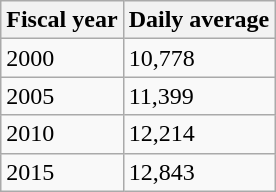<table class="wikitable">
<tr>
<th>Fiscal year</th>
<th>Daily average</th>
</tr>
<tr>
<td>2000</td>
<td>10,778</td>
</tr>
<tr>
<td>2005</td>
<td>11,399</td>
</tr>
<tr>
<td>2010</td>
<td>12,214</td>
</tr>
<tr>
<td>2015</td>
<td>12,843</td>
</tr>
</table>
